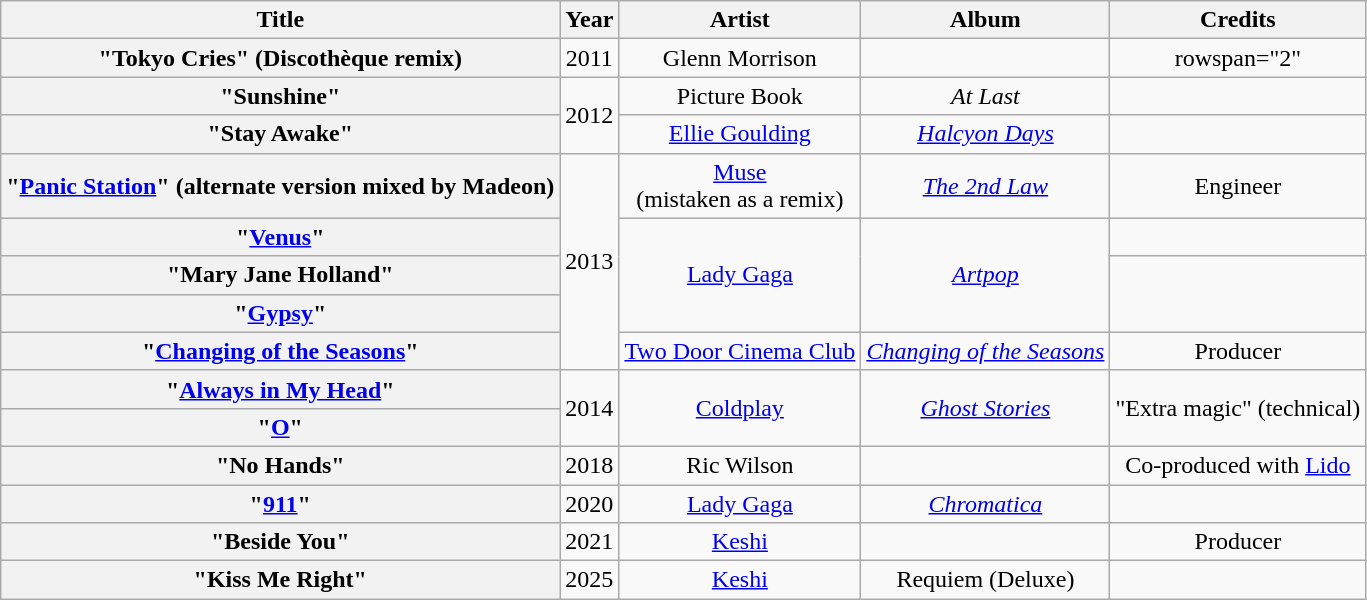<table class="wikitable plainrowheaders" style="text-align:center;">
<tr>
<th scope="col">Title</th>
<th scope="col">Year</th>
<th scope="col">Artist</th>
<th scope="col">Album</th>
<th scope="col">Credits</th>
</tr>
<tr>
<th scope="row">"Tokyo Cries" <span>(Discothèque remix)</span></th>
<td>2011</td>
<td>Glenn Morrison</td>
<td></td>
<td>rowspan="2" </td>
</tr>
<tr>
<th scope="row">"Sunshine"</th>
<td rowspan="2">2012</td>
<td>Picture Book</td>
<td><em>At Last</em></td>
</tr>
<tr>
<th scope="row">"Stay Awake"</th>
<td><a href='#'>Ellie Goulding</a></td>
<td><em><a href='#'>Halcyon Days</a></em></td>
<td></td>
</tr>
<tr>
<th scope="row">"<a href='#'>Panic Station</a>" <span>(alternate version mixed by Madeon)</span></th>
<td rowspan="5">2013</td>
<td><a href='#'>Muse</a><br><span>(mistaken as a remix)</span></td>
<td><em><a href='#'>The 2nd Law</a></em></td>
<td>Engineer</td>
</tr>
<tr>
<th scope="row">"<a href='#'>Venus</a>"</th>
<td rowspan="3"><a href='#'>Lady Gaga</a></td>
<td rowspan="3"><em><a href='#'>Artpop</a></em></td>
<td></td>
</tr>
<tr>
<th scope="row">"Mary Jane Holland"</th>
<td rowspan="2"></td>
</tr>
<tr>
<th scope="row">"<a href='#'>Gypsy</a>"</th>
</tr>
<tr>
<th scope="row">"<a href='#'>Changing of the Seasons</a>"</th>
<td><a href='#'>Two Door Cinema Club</a></td>
<td><em><a href='#'>Changing of the Seasons</a></em></td>
<td>Producer</td>
</tr>
<tr>
<th scope="row">"<a href='#'>Always in My Head</a>"</th>
<td rowspan="2">2014</td>
<td rowspan="2"><a href='#'>Coldplay</a></td>
<td rowspan="2"><em><a href='#'>Ghost Stories</a></em></td>
<td rowspan="2">"Extra magic" (technical)</td>
</tr>
<tr>
<th scope="row">"<a href='#'>O</a>"</th>
</tr>
<tr>
<th scope="row">"No Hands"</th>
<td>2018</td>
<td>Ric Wilson</td>
<td></td>
<td>Co-produced with <a href='#'>Lido</a></td>
</tr>
<tr>
<th scope="row">"<a href='#'>911</a>"</th>
<td>2020</td>
<td><a href='#'>Lady Gaga</a></td>
<td><em><a href='#'>Chromatica</a></em></td>
<td></td>
</tr>
<tr>
<th scope="row">"Beside You"</th>
<td>2021</td>
<td><a href='#'>Keshi</a></td>
<td></td>
<td>Producer</td>
</tr>
<tr>
<th scope="row">"Kiss Me Right"</th>
<td>2025</td>
<td><a href='#'>Keshi</a></td>
<td>Requiem (Deluxe)</td>
<td></td>
</tr>
</table>
